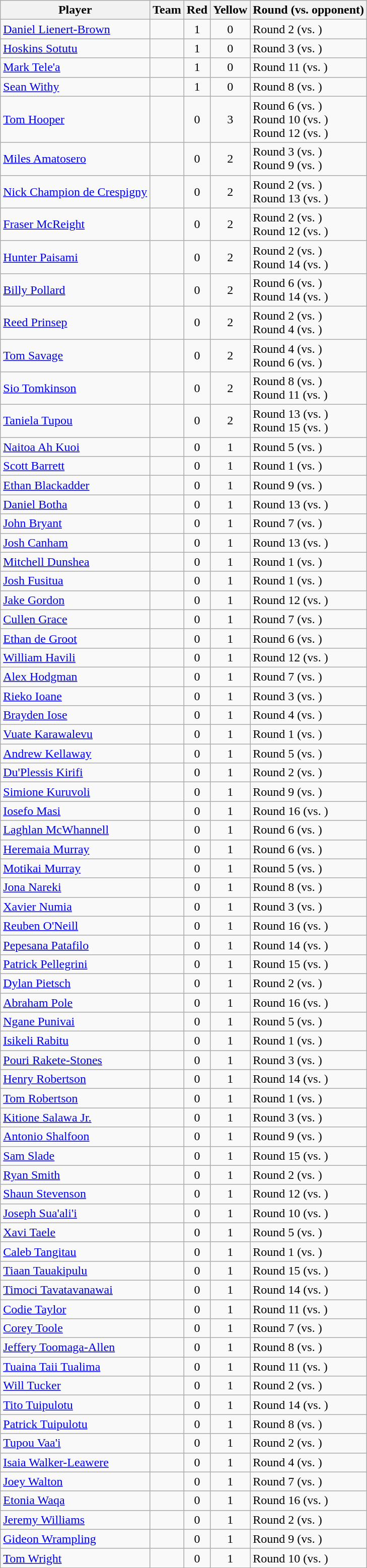<table class="wikitable sortable mw-collapsible mw-collapsed" style="text-align:center">
<tr>
<th>Player</th>
<th>Team</th>
<th> Red</th>
<th> Yellow</th>
<th class="unsortable">Round (vs. opponent)</th>
</tr>
<tr>
<td align="left"> <a href='#'>Daniel Lienert-Brown</a></td>
<td align="left"> </td>
<td>1</td>
<td>0</td>
<td align="left"> Round 2 (vs. )</td>
</tr>
<tr>
<td align="left"> <a href='#'>Hoskins Sotutu</a></td>
<td align="left"> </td>
<td>1</td>
<td>0</td>
<td align="left"> Round 3 (vs. )</td>
</tr>
<tr>
<td align="left"> <a href='#'>Mark Tele'a</a></td>
<td align="left"> </td>
<td>1</td>
<td>0</td>
<td align="left"> Round 11 (vs. )</td>
</tr>
<tr>
<td align="left"> <a href='#'>Sean Withy</a></td>
<td align="left"> </td>
<td>1</td>
<td>0</td>
<td align="left"> Round 8 (vs. )</td>
</tr>
<tr>
<td align="left"> <a href='#'>Tom Hooper</a></td>
<td align="left"> </td>
<td>0</td>
<td>3</td>
<td align="left"> Round 6 (vs. )<br> Round 10 (vs. )<br> Round 12 (vs. )</td>
</tr>
<tr>
<td align="left"> <a href='#'>Miles Amatosero</a></td>
<td align="left"> </td>
<td>0</td>
<td>2</td>
<td align="left"> Round 3 (vs. )<br> Round 9 (vs. )</td>
</tr>
<tr>
<td align="left"> <a href='#'>Nick Champion de Crespigny</a></td>
<td align="left"> </td>
<td>0</td>
<td>2</td>
<td align="left"> Round 2 (vs. )<br> Round 13 (vs. )</td>
</tr>
<tr>
<td align="left"> <a href='#'>Fraser McReight</a></td>
<td align="left"> </td>
<td>0</td>
<td>2</td>
<td align="left"> Round 2 (vs. )<br> Round 12 (vs. )</td>
</tr>
<tr>
<td align="left"> <a href='#'>Hunter Paisami</a></td>
<td align="left"> </td>
<td>0</td>
<td>2</td>
<td align="left"> Round 2 (vs. )<br> Round 14 (vs. )</td>
</tr>
<tr>
<td align="left"> <a href='#'>Billy Pollard</a></td>
<td align="left"> </td>
<td>0</td>
<td>2</td>
<td align="left"> Round 6 (vs. )<br> Round 14 (vs. )</td>
</tr>
<tr>
<td align="left"> <a href='#'>Reed Prinsep</a></td>
<td align="left"> </td>
<td>0</td>
<td>2</td>
<td align="left"> Round 2 (vs. )<br> Round 4 (vs. )</td>
</tr>
<tr>
<td align="left"> <a href='#'>Tom Savage</a></td>
<td align="left"> </td>
<td>0</td>
<td>2</td>
<td align="left"> Round 4 (vs. )<br> Round 6 (vs. )</td>
</tr>
<tr>
<td align="left"> <a href='#'>Sio Tomkinson</a></td>
<td align="left"> </td>
<td>0</td>
<td>2</td>
<td align="left"> Round 8 (vs. )<br> Round 11 (vs. )</td>
</tr>
<tr>
<td align="left"> <a href='#'>Taniela Tupou</a></td>
<td align="left"> </td>
<td>0</td>
<td>2</td>
<td align="left"> Round 13 (vs. )<br> Round 15 (vs. )</td>
</tr>
<tr>
<td align="left"> <a href='#'>Naitoa Ah Kuoi</a></td>
<td align="left"> </td>
<td>0</td>
<td>1</td>
<td align="left"> Round 5 (vs. )</td>
</tr>
<tr>
<td align="left"> <a href='#'>Scott Barrett</a></td>
<td align="left"> </td>
<td>0</td>
<td>1</td>
<td align="left"> Round 1 (vs. )</td>
</tr>
<tr>
<td align="left"> <a href='#'>Ethan Blackadder</a></td>
<td align="left"> </td>
<td>0</td>
<td>1</td>
<td align="left"> Round 9 (vs. )</td>
</tr>
<tr>
<td align="left"> <a href='#'>Daniel Botha</a></td>
<td align="left"> </td>
<td>0</td>
<td>1</td>
<td align="left"> Round 13 (vs. )</td>
</tr>
<tr>
<td align="left"> <a href='#'>John Bryant</a></td>
<td align="left"> </td>
<td>0</td>
<td>1</td>
<td align="left"> Round 7 (vs. )</td>
</tr>
<tr>
<td align="left"> <a href='#'>Josh Canham</a></td>
<td align="left"> </td>
<td>0</td>
<td>1</td>
<td align="left"> Round 13 (vs. )</td>
</tr>
<tr>
<td align="left"> <a href='#'>Mitchell Dunshea</a></td>
<td align="left"> </td>
<td>0</td>
<td>1</td>
<td align="left"> Round 1 (vs. )</td>
</tr>
<tr>
<td align="left"> <a href='#'>Josh Fusitua</a></td>
<td align="left"> </td>
<td>0</td>
<td>1</td>
<td align="left"> Round 1 (vs. )</td>
</tr>
<tr>
<td align="left"> <a href='#'>Jake Gordon</a></td>
<td align="left"> </td>
<td>0</td>
<td>1</td>
<td align="left"> Round 12 (vs. )</td>
</tr>
<tr>
<td align="left"> <a href='#'>Cullen Grace</a></td>
<td align="left"> </td>
<td>0</td>
<td>1</td>
<td align="left"> Round 7 (vs. )</td>
</tr>
<tr>
<td align="left"> <a href='#'>Ethan de Groot</a></td>
<td align="left"> </td>
<td>0</td>
<td>1</td>
<td align="left"> Round 6 (vs. )</td>
</tr>
<tr>
<td align="left"> <a href='#'>William Havili</a></td>
<td align="left"> </td>
<td>0</td>
<td>1</td>
<td align="left"> Round 12 (vs. )</td>
</tr>
<tr>
<td align="left"> <a href='#'>Alex Hodgman</a></td>
<td align="left"> </td>
<td>0</td>
<td>1</td>
<td align="left"> Round 7 (vs. )</td>
</tr>
<tr>
<td align="left"> <a href='#'>Rieko Ioane</a></td>
<td align="left"> </td>
<td>0</td>
<td>1</td>
<td align="left"> Round 3 (vs. )</td>
</tr>
<tr>
<td align="left"> <a href='#'>Brayden Iose</a></td>
<td align="left"> </td>
<td>0</td>
<td>1</td>
<td align="left"> Round 4 (vs. )</td>
</tr>
<tr>
<td align="left"> <a href='#'>Vuate Karawalevu</a></td>
<td align="left"> </td>
<td>0</td>
<td>1</td>
<td align="left"> Round 1 (vs. )</td>
</tr>
<tr>
<td align="left"> <a href='#'>Andrew Kellaway</a></td>
<td align="left"> </td>
<td>0</td>
<td>1</td>
<td align="left"> Round 5 (vs. )</td>
</tr>
<tr>
<td align="left"> <a href='#'>Du'Plessis Kirifi</a></td>
<td align="left"> </td>
<td>0</td>
<td>1</td>
<td align="left"> Round 2 (vs. )</td>
</tr>
<tr>
<td align="left"> <a href='#'>Simione Kuruvoli</a></td>
<td align="left"> </td>
<td>0</td>
<td>1</td>
<td align="left"> Round 9 (vs. )</td>
</tr>
<tr>
<td align="left"> <a href='#'>Iosefo Masi</a></td>
<td align="left"> </td>
<td>0</td>
<td>1</td>
<td align="left"> Round 16 (vs. )</td>
</tr>
<tr>
<td align="left"> <a href='#'>Laghlan McWhannell</a></td>
<td align="left"> </td>
<td>0</td>
<td>1</td>
<td align="left"> Round 6 (vs. )</td>
</tr>
<tr>
<td align="left"> <a href='#'>Heremaia Murray</a></td>
<td align="left"> </td>
<td>0</td>
<td>1</td>
<td align="left"> Round 6 (vs. )</td>
</tr>
<tr>
<td align="left"> <a href='#'>Motikai Murray</a></td>
<td align="left"> </td>
<td>0</td>
<td>1</td>
<td align="left"> Round 5 (vs. )</td>
</tr>
<tr>
<td align="left"> <a href='#'>Jona Nareki</a></td>
<td align="left"> </td>
<td>0</td>
<td>1</td>
<td align="left"> Round 8 (vs. )</td>
</tr>
<tr>
<td align="left"> <a href='#'>Xavier Numia</a></td>
<td align="left"> </td>
<td>0</td>
<td>1</td>
<td align="left"> Round 3 (vs. )</td>
</tr>
<tr>
<td align="left"> <a href='#'>Reuben O'Neill</a></td>
<td align="left"> </td>
<td>0</td>
<td>1</td>
<td align="left"> Round 16 (vs. )</td>
</tr>
<tr>
<td align="left"> <a href='#'>Pepesana Patafilo</a></td>
<td align="left"> </td>
<td>0</td>
<td>1</td>
<td align="left"> Round 14 (vs. )</td>
</tr>
<tr>
<td align="left"> <a href='#'>Patrick Pellegrini</a></td>
<td align="left"> </td>
<td>0</td>
<td>1</td>
<td align="left"> Round 15 (vs. )</td>
</tr>
<tr>
<td align="left"> <a href='#'>Dylan Pietsch</a></td>
<td align="left"> </td>
<td>0</td>
<td>1</td>
<td align="left"> Round 2 (vs. )</td>
</tr>
<tr>
<td align="left"> <a href='#'>Abraham Pole</a></td>
<td align="left"> </td>
<td>0</td>
<td>1</td>
<td align="left"> Round 16 (vs. )</td>
</tr>
<tr>
<td align="left"> <a href='#'>Ngane Punivai</a></td>
<td align="left"> </td>
<td>0</td>
<td>1</td>
<td align="left"> Round 5 (vs. )</td>
</tr>
<tr>
<td align="left"> <a href='#'>Isikeli Rabitu</a></td>
<td align="left"> </td>
<td>0</td>
<td>1</td>
<td align="left"> Round 1 (vs. )</td>
</tr>
<tr>
<td align="left"> <a href='#'>Pouri Rakete-Stones</a></td>
<td align="left"> </td>
<td>0</td>
<td>1</td>
<td align="left"> Round 3 (vs. )</td>
</tr>
<tr>
<td align="left"> <a href='#'>Henry Robertson</a></td>
<td align="left"> </td>
<td>0</td>
<td>1</td>
<td align="left"> Round 14 (vs. )</td>
</tr>
<tr>
<td align="left"> <a href='#'>Tom Robertson</a></td>
<td align="left"> </td>
<td>0</td>
<td>1</td>
<td align="left"> Round 1 (vs. )</td>
</tr>
<tr>
<td align="left"> <a href='#'>Kitione Salawa Jr.</a></td>
<td align="left"> </td>
<td>0</td>
<td>1</td>
<td align="left"> Round 3 (vs. )</td>
</tr>
<tr>
<td align="left"> <a href='#'>Antonio Shalfoon</a></td>
<td align="left"> </td>
<td>0</td>
<td>1</td>
<td align="left"> Round 9 (vs. )</td>
</tr>
<tr>
<td align="left"> <a href='#'>Sam Slade</a></td>
<td align="left"> </td>
<td>0</td>
<td>1</td>
<td align="left"> Round 15 (vs. )</td>
</tr>
<tr>
<td align="left"> <a href='#'>Ryan Smith</a></td>
<td align="left"> </td>
<td>0</td>
<td>1</td>
<td align="left"> Round 2 (vs. )</td>
</tr>
<tr>
<td align="left"> <a href='#'>Shaun Stevenson</a></td>
<td align="left"> </td>
<td>0</td>
<td>1</td>
<td align="left"> Round 12 (vs. )</td>
</tr>
<tr>
<td align="left"> <a href='#'>Joseph Sua'ali'i</a></td>
<td align="left"> </td>
<td>0</td>
<td>1</td>
<td align="left"> Round 10 (vs. )</td>
</tr>
<tr>
<td align="left"> <a href='#'>Xavi Taele</a></td>
<td align="left"> </td>
<td>0</td>
<td>1</td>
<td align="left"> Round 5 (vs. )</td>
</tr>
<tr>
<td align="left"> <a href='#'>Caleb Tangitau</a></td>
<td align="left"> </td>
<td>0</td>
<td>1</td>
<td align="left"> Round 1 (vs. )</td>
</tr>
<tr>
<td align="left"> <a href='#'>Tiaan Tauakipulu</a></td>
<td align="left"> </td>
<td>0</td>
<td>1</td>
<td align="left"> Round 15 (vs. )</td>
</tr>
<tr>
<td align="left"> <a href='#'>Timoci Tavatavanawai</a></td>
<td align="left"> </td>
<td>0</td>
<td>1</td>
<td align="left"> Round 14 (vs. )</td>
</tr>
<tr>
<td align="left"> <a href='#'>Codie Taylor</a></td>
<td align="left"> </td>
<td>0</td>
<td>1</td>
<td align="left"> Round 11 (vs. )</td>
</tr>
<tr>
<td align="left"> <a href='#'>Corey Toole</a></td>
<td align="left"> </td>
<td>0</td>
<td>1</td>
<td align="left"> Round 7 (vs. )</td>
</tr>
<tr>
<td align="left"> <a href='#'>Jeffery Toomaga-Allen</a></td>
<td align="left"> </td>
<td>0</td>
<td>1</td>
<td align="left"> Round 8 (vs. )</td>
</tr>
<tr>
<td align="left"> <a href='#'>Tuaina Taii Tualima</a></td>
<td align="left"> </td>
<td>0</td>
<td>1</td>
<td align="left"> Round 11 (vs. )</td>
</tr>
<tr>
<td align="left"> <a href='#'>Will Tucker</a></td>
<td align="left"> </td>
<td>0</td>
<td>1</td>
<td align="left"> Round 2 (vs. )</td>
</tr>
<tr>
<td align="left"> <a href='#'>Tito Tuipulotu</a></td>
<td align="left"> </td>
<td>0</td>
<td>1</td>
<td align="left"> Round 14 (vs. )</td>
</tr>
<tr>
<td align="left"> <a href='#'>Patrick Tuipulotu</a></td>
<td align="left"> </td>
<td>0</td>
<td>1</td>
<td align="left"> Round 8 (vs. )</td>
</tr>
<tr>
<td align="left"> <a href='#'>Tupou Vaa'i</a></td>
<td align="left"> </td>
<td>0</td>
<td>1</td>
<td align="left"> Round 2 (vs. )</td>
</tr>
<tr>
<td align="left"> <a href='#'>Isaia Walker-Leawere</a></td>
<td align="left"> </td>
<td>0</td>
<td>1</td>
<td align="left"> Round 4 (vs. )</td>
</tr>
<tr>
<td align="left"> <a href='#'>Joey Walton</a></td>
<td align="left"> </td>
<td>0</td>
<td>1</td>
<td align="left"> Round 7 (vs. )</td>
</tr>
<tr>
<td align="left"> <a href='#'>Etonia Waqa</a></td>
<td align="left"> </td>
<td>0</td>
<td>1</td>
<td align="left"> Round 16 (vs. )</td>
</tr>
<tr>
<td align="left"> <a href='#'>Jeremy Williams</a></td>
<td align="left"> </td>
<td>0</td>
<td>1</td>
<td align="left"> Round 2 (vs. )</td>
</tr>
<tr>
<td align="left"> <a href='#'>Gideon Wrampling</a></td>
<td align="left"> </td>
<td>0</td>
<td>1</td>
<td align="left"> Round 9 (vs. )</td>
</tr>
<tr>
<td align="left"> <a href='#'>Tom Wright</a></td>
<td align="left"> </td>
<td>0</td>
<td>1</td>
<td align="left"> Round 10 (vs. )</td>
</tr>
</table>
